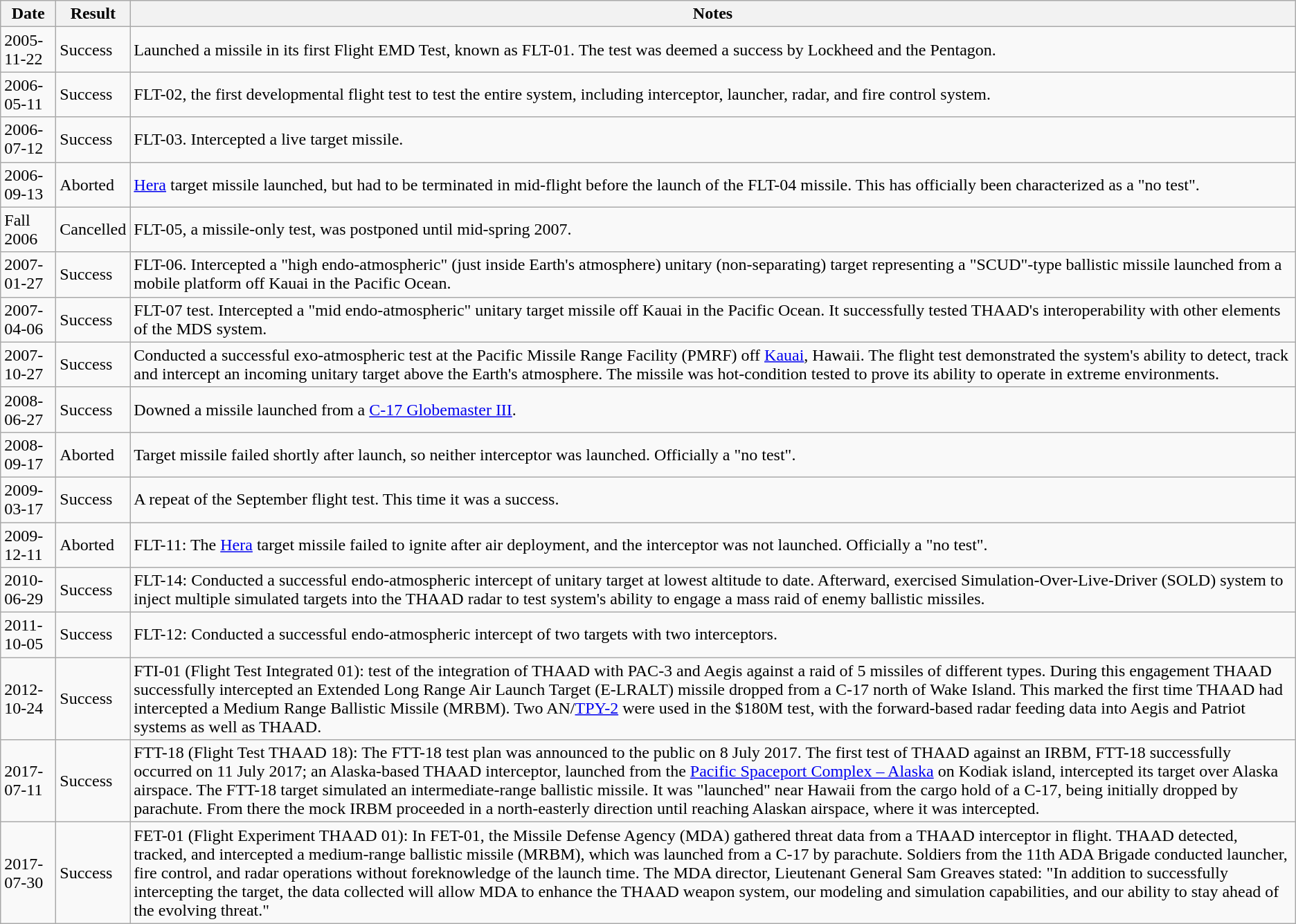<table class="wikitable sortable">
<tr>
<th>Date</th>
<th>Result</th>
<th>Notes</th>
</tr>
<tr>
<td>2005-11-22</td>
<td><span>Success</span></td>
<td>Launched a missile in its first Flight EMD Test, known as FLT-01. The test was deemed a success by Lockheed and the Pentagon.</td>
</tr>
<tr>
<td>2006-05-11</td>
<td><span>Success</span></td>
<td>FLT-02, the first developmental flight test to test the entire system, including interceptor, launcher, radar, and fire control system.</td>
</tr>
<tr>
<td>2006-07-12</td>
<td><span>Success</span></td>
<td>FLT-03. Intercepted a live target missile.</td>
</tr>
<tr>
<td>2006-09-13</td>
<td>Aborted</td>
<td><a href='#'>Hera</a> target missile launched, but had to be terminated in mid-flight before the launch of the FLT-04 missile. This has officially been characterized as a "no test".</td>
</tr>
<tr>
<td>Fall 2006</td>
<td>Cancelled</td>
<td>FLT-05, a missile-only test, was postponed until mid-spring 2007.</td>
</tr>
<tr>
<td>2007-01-27</td>
<td><span>Success</span></td>
<td>FLT-06. Intercepted a "high endo-atmospheric" (just inside Earth's atmosphere) unitary (non-separating) target representing a "SCUD"-type ballistic missile launched from a mobile platform off Kauai in the Pacific Ocean.</td>
</tr>
<tr>
<td>2007-04-06</td>
<td><span>Success</span></td>
<td>FLT-07 test. Intercepted a "mid endo-atmospheric" unitary target missile off Kauai in the Pacific Ocean. It successfully tested THAAD's interoperability with other elements of the MDS system.</td>
</tr>
<tr>
<td>2007-10-27</td>
<td><span>Success</span></td>
<td>Conducted a successful exo-atmospheric test at the Pacific Missile Range Facility (PMRF) off <a href='#'>Kauai</a>, Hawaii. The flight test demonstrated the system's ability to detect, track and intercept an incoming unitary target above the Earth's atmosphere. The missile was hot-condition tested to prove its ability to operate in extreme environments.</td>
</tr>
<tr>
<td>2008-06-27</td>
<td><span>Success</span></td>
<td>Downed a missile launched from a <a href='#'>C-17 Globemaster III</a>.</td>
</tr>
<tr>
<td>2008-09-17</td>
<td>Aborted</td>
<td>Target missile failed shortly after launch, so neither interceptor was launched. Officially a "no test".</td>
</tr>
<tr>
<td>2009-03-17</td>
<td><span>Success</span></td>
<td>A repeat of the September flight test. This time it was a success.</td>
</tr>
<tr>
<td>2009-12-11</td>
<td>Aborted</td>
<td>FLT-11: The <a href='#'>Hera</a> target missile failed to ignite after air deployment, and the interceptor was not launched. Officially a "no test".</td>
</tr>
<tr>
<td>2010-06-29</td>
<td><span>Success</span></td>
<td>FLT-14: Conducted a successful endo-atmospheric intercept of unitary target at lowest altitude to date. Afterward, exercised Simulation-Over-Live-Driver (SOLD) system to inject multiple simulated targets into the THAAD radar to test system's ability to engage a mass raid of enemy ballistic missiles.</td>
</tr>
<tr>
<td>2011-10-05</td>
<td><span>Success</span></td>
<td>FLT-12: Conducted a successful endo-atmospheric intercept of two targets with two interceptors.</td>
</tr>
<tr>
<td>2012-10-24</td>
<td><span>Success</span></td>
<td>FTI-01 (Flight Test Integrated 01): test of the integration of THAAD with PAC-3 and Aegis against a raid of 5 missiles of different types. During this engagement THAAD successfully intercepted an Extended Long Range Air Launch Target (E-LRALT) missile dropped from a C-17 north of Wake Island. This marked the first time THAAD had intercepted a Medium Range Ballistic Missile (MRBM). Two AN/<a href='#'>TPY-2</a> were used in the $180M test, with the forward-based radar feeding data into Aegis and Patriot systems as well as THAAD.</td>
</tr>
<tr>
<td>2017-07-11</td>
<td><span>Success</span></td>
<td>FTT-18 (Flight Test THAAD 18): The FTT-18 test plan was announced to the public on 8 July 2017. The first test of THAAD against an IRBM, FTT-18 successfully occurred on 11 July 2017; an Alaska-based THAAD interceptor, launched from the <a href='#'>Pacific Spaceport Complex – Alaska</a> on Kodiak island, intercepted its target over Alaska airspace. The FTT-18 target simulated an intermediate-range ballistic missile. It was "launched" near Hawaii from the cargo hold of a C-17, being initially dropped by parachute. From there the mock IRBM proceeded in a north-easterly direction until reaching Alaskan airspace, where it was intercepted.</td>
</tr>
<tr>
<td>2017-07-30</td>
<td><span>Success</span></td>
<td>FET-01 (Flight Experiment THAAD 01): In FET-01, the Missile Defense Agency (MDA) gathered threat data from a THAAD interceptor in flight. THAAD detected, tracked, and intercepted a medium-range ballistic missile (MRBM), which was launched from a C-17 by parachute. Soldiers from the 11th ADA Brigade conducted launcher, fire control, and radar operations without foreknowledge of the launch time. The MDA director, Lieutenant General Sam Greaves stated: "In addition to successfully intercepting the target, the data collected will allow MDA to enhance the THAAD weapon system, our modeling and simulation capabilities, and our ability to stay ahead of the evolving threat."</td>
</tr>
</table>
